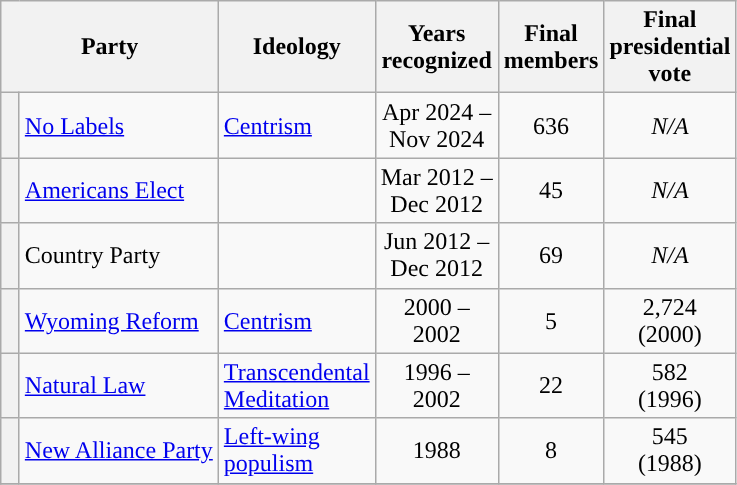<table class="wikitable sortable">
<tr>
<th colspan=2>Party</th>
<th class=unsortable>Ideology</th>
<th>Years<br>recognized</th>
<th>Final<br>members</th>
<th>Final<br>presidential<br>vote</th>
</tr>
<tr>
<th width=5px style="background-color: "></th>
<td><a href='#'>No Labels</a></td>
<td><a href='#'>Centrism</a></td>
<td style="text-align: center">Apr 2024 –<br>Nov 2024</td>
<td style="text-align: center">636</td>
<td style="text-align: center"><em>N/A</em></td>
</tr>
<tr>
<th width=5px style="background-color: "></th>
<td><a href='#'>Americans Elect</a></td>
<td></td>
<td style="text-align: center">Mar 2012 –<br>Dec 2012</td>
<td style="text-align: center">45</td>
<td style="text-align: center"><em>N/A</em></td>
</tr>
<tr>
<th width=5px style="background-color: "></th>
<td>Country Party</td>
<td></td>
<td style="text-align: center">Jun 2012 –<br>Dec 2012</td>
<td style="text-align: center">69</td>
<td style="text-align: center"><em>N/A</em></td>
</tr>
<tr>
<th width=5px style="background-color: "></th>
<td><a href='#'>Wyoming Reform</a></td>
<td><a href='#'>Centrism</a></td>
<td style="text-align: center">2000 –<br>2002</td>
<td style="text-align: center">5</td>
<td style="text-align: center">2,724<br>(2000)</td>
</tr>
<tr>
<th width=5px style="background-color: "></th>
<td><a href='#'>Natural Law</a></td>
<td><a href='#'>Transcendental<br>Meditation</a></td>
<td style="text-align: center">1996 –<br>2002</td>
<td style="text-align: center">22</td>
<td style="text-align: center">582<br>(1996)</td>
</tr>
<tr>
<th width=5px style="background-color: "></th>
<td><a href='#'>New Alliance Party</a></td>
<td><a href='#'>Left-wing<br>populism</a></td>
<td style="text-align: center">1988</td>
<td style="text-align: center">8</td>
<td style="text-align: center">545<br>(1988)</td>
</tr>
<tr>
</tr>
</table>
